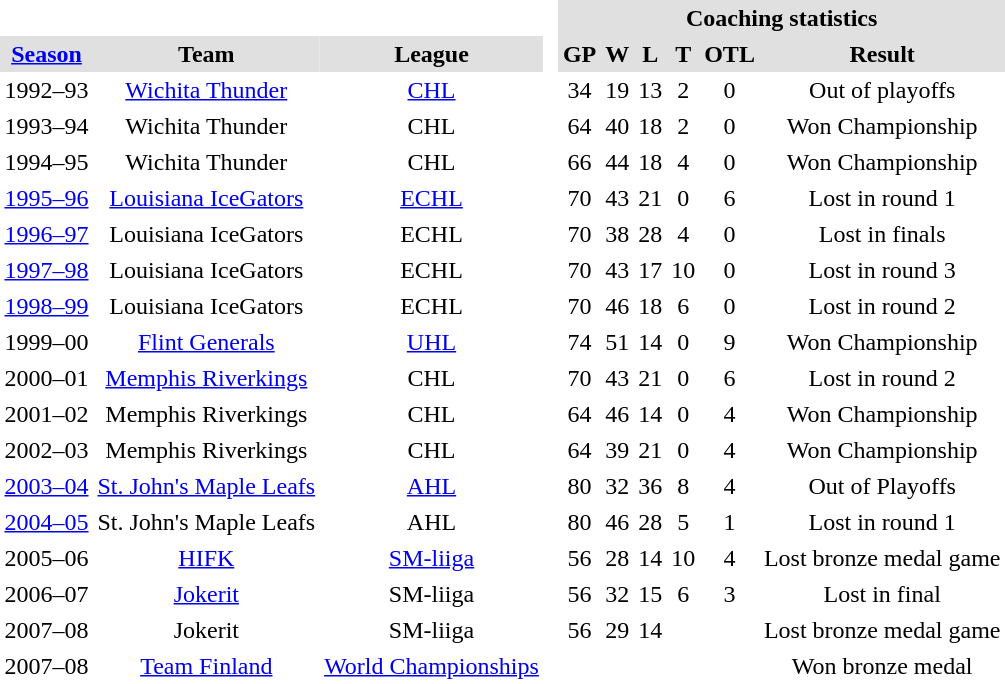<table BORDER="0" CELLPADDING="3" CELLSPACING="0" ID="Table3">
<tr ALIGN="center" bgcolor="#e0e0e0">
<th ALIGN="center" colspan="3" bgcolor="#ffffff"> </th>
<th ALIGN="center" rowspan="99" bgcolor="#ffffff"> </th>
<th ALIGN="center" colspan="6">Coaching statistics</th>
</tr>
<tr ALIGN="center" bgcolor="#e0e0e0">
<th ALIGN="center"><a href='#'>Season</a></th>
<th ALIGN="center">Team</th>
<th ALIGN="center">League</th>
<th ALIGN="center">GP</th>
<th ALIGN="center">W</th>
<th ALIGN="center">L</th>
<th ALIGN="center">T</th>
<th ALIGN="center">OTL</th>
<th ALIGN="center">Result</th>
</tr>
<tr ALIGN="center">
<td ALIGN="center">1992–93</td>
<td ALIGN="center"><a href='#'>Wichita Thunder</a></td>
<td ALIGN="center"><a href='#'>CHL</a></td>
<td ALIGN="center">34</td>
<td ALIGN="center">19</td>
<td ALIGN="center">13</td>
<td ALIGN="center">2</td>
<td ALIGN="center">0</td>
<td ALIGN="center">Out of playoffs</td>
</tr>
<tr ALIGN="center">
<td ALIGN="center">1993–94</td>
<td ALIGN="center">Wichita Thunder</td>
<td ALIGN="center">CHL</td>
<td ALIGN="center">64</td>
<td ALIGN="center">40</td>
<td ALIGN="center">18</td>
<td ALIGN="center">2</td>
<td ALIGN="center">0</td>
<td ALIGN="center">Won Championship</td>
</tr>
<tr ALIGN="center">
<td ALIGN="center">1994–95</td>
<td ALIGN="center">Wichita Thunder</td>
<td ALIGN="center">CHL</td>
<td ALIGN="center">66</td>
<td ALIGN="center">44</td>
<td ALIGN="center">18</td>
<td ALIGN="center">4</td>
<td ALIGN="center">0</td>
<td ALIGN="center">Won Championship</td>
</tr>
<tr ALIGN="center">
<td ALIGN="center"><a href='#'>1995–96</a></td>
<td ALIGN="center"><a href='#'>Louisiana IceGators</a></td>
<td ALIGN="center"><a href='#'>ECHL</a></td>
<td ALIGN="center">70</td>
<td ALIGN="center">43</td>
<td ALIGN="center">21</td>
<td ALIGN="center">0</td>
<td ALIGN="center">6</td>
<td ALIGN="center">Lost in round 1</td>
</tr>
<tr ALIGN="center">
<td ALIGN="center"><a href='#'>1996–97</a></td>
<td ALIGN="center">Louisiana IceGators</td>
<td ALIGN="center">ECHL</td>
<td ALIGN="center">70</td>
<td ALIGN="center">38</td>
<td ALIGN="center">28</td>
<td ALIGN="center">4</td>
<td ALIGN="center">0</td>
<td ALIGN="center">Lost in finals</td>
</tr>
<tr ALIGN="center">
<td ALIGN="center"><a href='#'>1997–98</a></td>
<td ALIGN="center">Louisiana IceGators</td>
<td ALIGN="center">ECHL</td>
<td ALIGN="center">70</td>
<td ALIGN="center">43</td>
<td ALIGN="center">17</td>
<td ALIGN="center">10</td>
<td ALIGN="center">0</td>
<td ALIGN="center">Lost in round 3</td>
</tr>
<tr ALIGN="center">
<td ALIGN="center"><a href='#'>1998–99</a></td>
<td ALIGN="center">Louisiana IceGators</td>
<td ALIGN="center">ECHL</td>
<td ALIGN="center">70</td>
<td ALIGN="center">46</td>
<td ALIGN="center">18</td>
<td ALIGN="center">6</td>
<td ALIGN="center">0</td>
<td ALIGN="center">Lost in round 2</td>
</tr>
<tr ALIGN="center">
<td ALIGN="center">1999–00</td>
<td ALIGN="center"><a href='#'>Flint Generals</a></td>
<td ALIGN="center"><a href='#'>UHL</a></td>
<td ALIGN="center">74</td>
<td ALIGN="center">51</td>
<td ALIGN="center">14</td>
<td ALIGN="center">0</td>
<td ALIGN="center">9</td>
<td ALIGN="center">Won Championship</td>
</tr>
<tr ALIGN="center">
<td ALIGN="center">2000–01</td>
<td ALIGN="center"><a href='#'>Memphis Riverkings</a></td>
<td ALIGN="center">CHL</td>
<td ALIGN="center">70</td>
<td ALIGN="center">43</td>
<td ALIGN="center">21</td>
<td ALIGN="center">0</td>
<td ALIGN="center">6</td>
<td ALIGN="center">Lost in round 2</td>
</tr>
<tr ALIGN="center">
<td ALIGN="center">2001–02</td>
<td ALIGN="center">Memphis Riverkings</td>
<td ALIGN="center">CHL</td>
<td ALIGN="center">64</td>
<td ALIGN="center">46</td>
<td ALIGN="center">14</td>
<td ALIGN="center">0</td>
<td ALIGN="center">4</td>
<td ALIGN="center">Won Championship</td>
</tr>
<tr ALIGN="center">
<td ALIGN="center">2002–03</td>
<td ALIGN="center">Memphis Riverkings</td>
<td ALIGN="center">CHL</td>
<td ALIGN="center">64</td>
<td ALIGN="center">39</td>
<td ALIGN="center">21</td>
<td ALIGN="center">0</td>
<td ALIGN="center">4</td>
<td ALIGN="center">Won Championship</td>
</tr>
<tr ALIGN="center">
<td ALIGN="center"><a href='#'>2003–04</a></td>
<td ALIGN="center"><a href='#'>St. John's Maple Leafs</a></td>
<td ALIGN="center"><a href='#'>AHL</a></td>
<td ALIGN="center">80</td>
<td ALIGN="center">32</td>
<td ALIGN="center">36</td>
<td ALIGN="center">8</td>
<td ALIGN="center">4</td>
<td ALIGN="center">Out of Playoffs</td>
</tr>
<tr ALIGN="center">
<td ALIGN="center"><a href='#'>2004–05</a></td>
<td ALIGN="center">St. John's Maple Leafs</td>
<td ALIGN="center">AHL</td>
<td ALIGN="center">80</td>
<td ALIGN="center">46</td>
<td ALIGN="center">28</td>
<td ALIGN="center">5</td>
<td ALIGN="center">1</td>
<td ALIGN="center">Lost in round 1</td>
</tr>
<tr ALIGN="center">
<td ALIGN="center">2005–06</td>
<td ALIGN="center"><a href='#'>HIFK</a></td>
<td ALIGN="center"><a href='#'>SM-liiga</a></td>
<td ALIGN="center">56</td>
<td ALIGN="center">28</td>
<td ALIGN="center">14</td>
<td ALIGN="center">10</td>
<td ALIGN="center">4</td>
<td ALIGN="center">Lost bronze medal game</td>
</tr>
<tr ALIGN="center">
<td ALIGN="center">2006–07</td>
<td ALIGN="center"><a href='#'>Jokerit</a></td>
<td ALIGN="center">SM-liiga</td>
<td ALIGN="center">56</td>
<td ALIGN="center">32</td>
<td ALIGN="center">15</td>
<td ALIGN="center">6</td>
<td ALIGN="center">3</td>
<td ALIGN="center">Lost in final</td>
<td></td>
</tr>
<tr ALIGN="center">
<td ALIGN="center">2007–08</td>
<td ALIGN="center">Jokerit</td>
<td ALIGN="center">SM-liiga</td>
<td ALIGN="center">56</td>
<td ALIGN="center">29</td>
<td ALIGN="center">14</td>
<td ALIGN="center"></td>
<td ALIGN="center"></td>
<td ALIGN="center">Lost bronze medal game</td>
</tr>
<tr ALIGN="center">
<td ALIGN="center">2007–08</td>
<td ALIGN="center"><a href='#'>Team Finland</a></td>
<td ALIGN="center"><a href='#'>World Championships</a></td>
<td ALIGN="center"></td>
<td ALIGN="center"></td>
<td ALIGN="center"></td>
<td ALIGN="center"></td>
<td ALIGN="center"></td>
<td ALIGN="center">Won bronze medal</td>
</tr>
</table>
